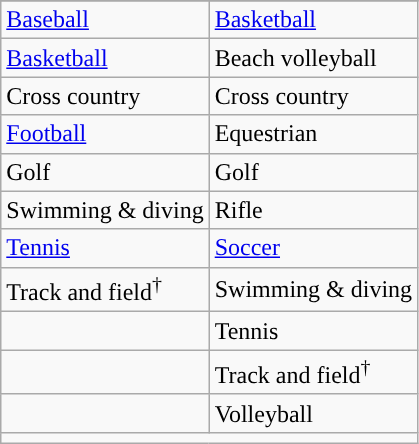<table class="wikitable" style= " ">
<tr>
</tr>
<tr>
<td><a href='#'>Baseball</a></td>
<td><a href='#'>Basketball</a></td>
</tr>
<tr>
<td><a href='#'>Basketball</a></td>
<td>Beach volleyball</td>
</tr>
<tr>
<td>Cross country</td>
<td>Cross country</td>
</tr>
<tr>
<td><a href='#'>Football</a></td>
<td>Equestrian</td>
</tr>
<tr>
<td>Golf</td>
<td>Golf</td>
</tr>
<tr>
<td>Swimming & diving</td>
<td>Rifle</td>
</tr>
<tr>
<td><a href='#'>Tennis</a></td>
<td><a href='#'>Soccer</a></td>
</tr>
<tr>
<td>Track and field<sup>†</sup></td>
<td>Swimming & diving</td>
</tr>
<tr>
<td></td>
<td>Tennis</td>
</tr>
<tr>
<td></td>
<td>Track and field<sup>†</sup></td>
</tr>
<tr>
<td></td>
<td>Volleyball</td>
</tr>
<tr>
<td colspan="2"></td>
</tr>
</table>
